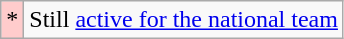<table class="wikitable">
<tr>
<td style="background-color:#FFCCCC">*</td>
<td>Still <a href='#'>active for the national team</a></td>
</tr>
</table>
